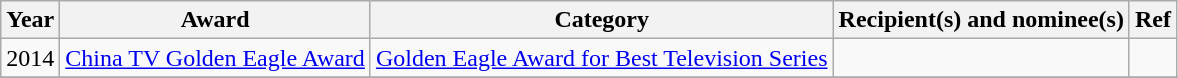<table class="wikitable">
<tr>
<th>Year</th>
<th>Award</th>
<th>Category</th>
<th>Recipient(s) and nominee(s)</th>
<th>Ref</th>
</tr>
<tr>
<td>2014</td>
<td><a href='#'>China TV Golden Eagle Award</a></td>
<td><a href='#'>Golden Eagle Award for Best Television Series</a></td>
<td></td>
<td></td>
</tr>
<tr>
</tr>
</table>
